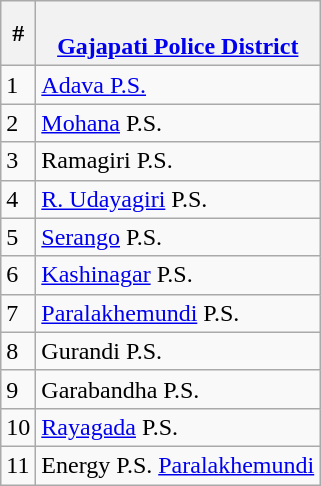<table class="wikitable">
<tr>
<th>#</th>
<th><br><a href='#'>Gajapati Police District</a></th>
</tr>
<tr>
<td>1</td>
<td><a href='#'>Adava P.S.</a></td>
</tr>
<tr>
<td>2</td>
<td><a href='#'>Mohana</a> P.S.</td>
</tr>
<tr>
<td>3</td>
<td>Ramagiri P.S.</td>
</tr>
<tr>
<td>4</td>
<td><a href='#'>R. Udayagiri</a> P.S.</td>
</tr>
<tr>
<td>5</td>
<td><a href='#'>Serango</a> P.S.</td>
</tr>
<tr>
<td>6</td>
<td><a href='#'>Kashinagar</a> P.S.</td>
</tr>
<tr>
<td>7</td>
<td><a href='#'>Paralakhemundi</a> P.S.</td>
</tr>
<tr>
<td>8</td>
<td>Gurandi P.S.</td>
</tr>
<tr>
<td>9</td>
<td>Garabandha P.S.</td>
</tr>
<tr>
<td>10</td>
<td><a href='#'>Rayagada</a> P.S.</td>
</tr>
<tr>
<td>11</td>
<td>Energy P.S. <a href='#'>Paralakhemundi</a></td>
</tr>
</table>
